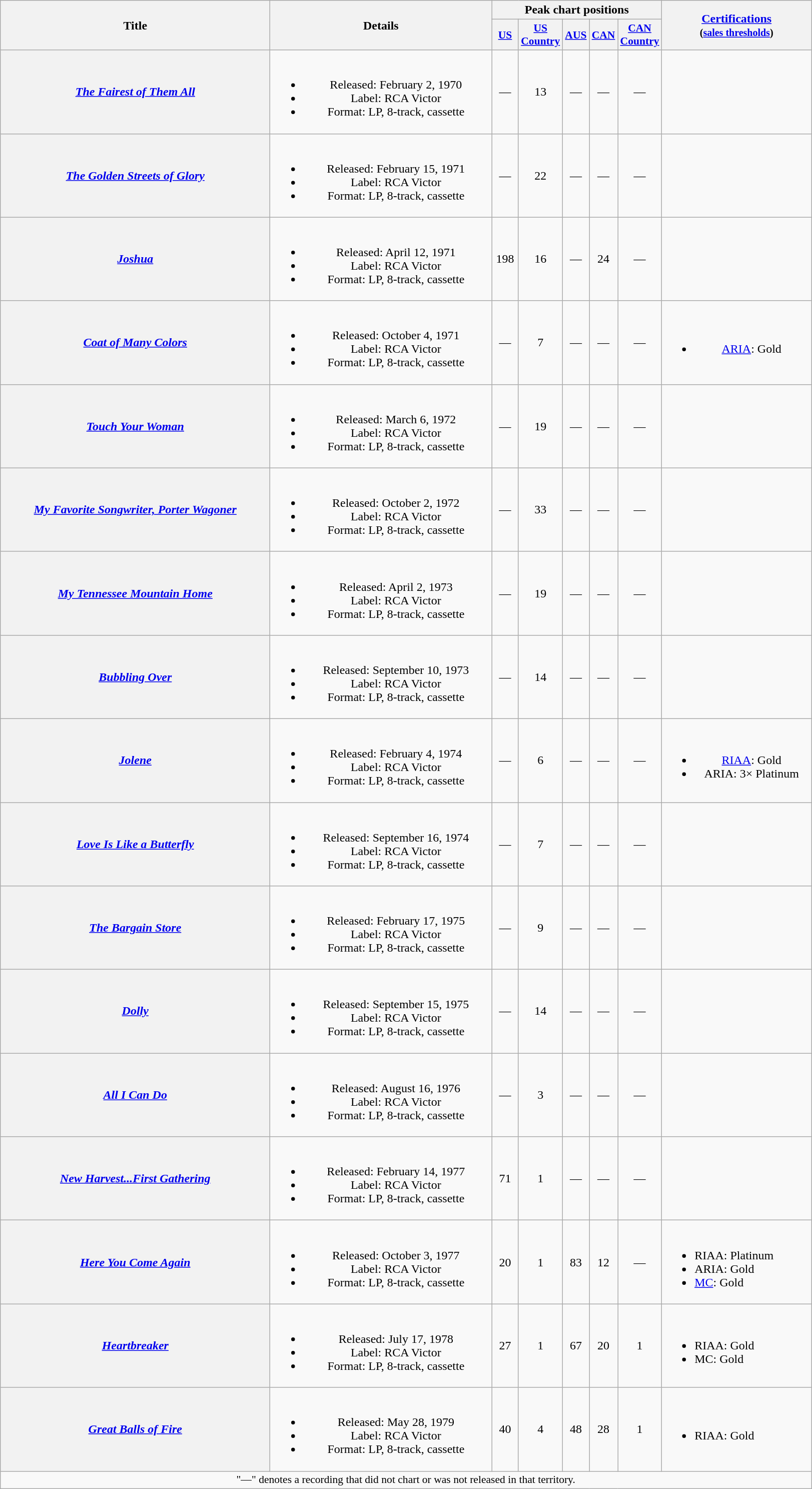<table class="wikitable plainrowheaders" style="text-align:center;">
<tr>
<th scope="col" rowspan="2" style="width:22em;">Title</th>
<th scope="col" rowspan="2" style="width:18em;">Details</th>
<th scope="col" colspan="5">Peak chart positions</th>
<th scope="col" rowspan="2" style="width:12em;"><a href='#'>Certifications</a><br><small>(<a href='#'>sales thresholds</a>)</small></th>
</tr>
<tr>
<th scope="col" style="width:2em;font-size:90%;"><a href='#'>US</a><br></th>
<th scope="col" style="width:2em;font-size:90%;"><a href='#'>US<br>Country</a><br></th>
<th scope="col" style="width:2em;font-size:90%;"><a href='#'>AUS</a><br></th>
<th scope="col" style="width:2em;font-size:90%;"><a href='#'>CAN</a><br></th>
<th scope="col" style="width:2em;font-size:90%;"><a href='#'>CAN<br>Country</a><br></th>
</tr>
<tr>
<th scope="row"><em><a href='#'>The Fairest of Them All</a></em></th>
<td><br><ul><li>Released: February 2, 1970</li><li>Label: RCA Victor</li><li>Format: LP, 8-track, cassette</li></ul></td>
<td>—</td>
<td>13</td>
<td>—</td>
<td>—</td>
<td>—</td>
<td></td>
</tr>
<tr>
<th scope="row"><em><a href='#'>The Golden Streets of Glory</a></em> </th>
<td><br><ul><li>Released: February 15, 1971</li><li>Label: RCA Victor</li><li>Format: LP, 8-track, cassette</li></ul></td>
<td>—</td>
<td>22</td>
<td>—</td>
<td>—</td>
<td>—</td>
<td></td>
</tr>
<tr>
<th scope="row"><em><a href='#'>Joshua</a></em></th>
<td><br><ul><li>Released: April 12, 1971</li><li>Label: RCA Victor</li><li>Format: LP, 8-track, cassette</li></ul></td>
<td>198</td>
<td>16</td>
<td>—</td>
<td>24</td>
<td>—</td>
<td></td>
</tr>
<tr>
<th scope="row"><em><a href='#'>Coat of Many Colors</a></em></th>
<td><br><ul><li>Released: October 4, 1971</li><li>Label: RCA Victor</li><li>Format: LP, 8-track, cassette</li></ul></td>
<td>—</td>
<td>7</td>
<td>—</td>
<td>—</td>
<td>—</td>
<td><br><ul><li><a href='#'>ARIA</a>: Gold</li></ul></td>
</tr>
<tr>
<th scope="row"><em><a href='#'>Touch Your Woman</a></em></th>
<td><br><ul><li>Released: March 6, 1972</li><li>Label: RCA Victor</li><li>Format: LP, 8-track, cassette</li></ul></td>
<td>—</td>
<td>19</td>
<td>—</td>
<td>—</td>
<td>—</td>
<td></td>
</tr>
<tr>
<th scope="row"><em><a href='#'>My Favorite Songwriter, Porter Wagoner</a></em></th>
<td><br><ul><li>Released: October 2, 1972</li><li>Label: RCA Victor</li><li>Format: LP, 8-track, cassette</li></ul></td>
<td>—</td>
<td>33</td>
<td>—</td>
<td>—</td>
<td>—</td>
<td></td>
</tr>
<tr>
<th scope="row"><em><a href='#'>My Tennessee Mountain Home</a></em></th>
<td><br><ul><li>Released: April 2, 1973</li><li>Label: RCA Victor</li><li>Format: LP, 8-track, cassette</li></ul></td>
<td>—</td>
<td>19</td>
<td>—</td>
<td>—</td>
<td>—</td>
<td></td>
</tr>
<tr>
<th scope="row"><em><a href='#'>Bubbling Over</a></em></th>
<td><br><ul><li>Released: September 10, 1973</li><li>Label: RCA Victor</li><li>Format: LP, 8-track, cassette</li></ul></td>
<td>—</td>
<td>14</td>
<td>—</td>
<td>—</td>
<td>—</td>
<td></td>
</tr>
<tr>
<th scope="row"><em><a href='#'>Jolene</a></em></th>
<td><br><ul><li>Released: February 4, 1974</li><li>Label: RCA Victor</li><li>Format: LP, 8-track, cassette</li></ul></td>
<td>—</td>
<td>6</td>
<td>—</td>
<td>—</td>
<td>—</td>
<td><br><ul><li><a href='#'>RIAA</a>: Gold</li><li>ARIA: 3× Platinum</li></ul></td>
</tr>
<tr>
<th scope="row"><em><a href='#'>Love Is Like a Butterfly</a></em></th>
<td><br><ul><li>Released: September 16, 1974</li><li>Label: RCA Victor</li><li>Format: LP, 8-track, cassette</li></ul></td>
<td>—</td>
<td>7</td>
<td>—</td>
<td>—</td>
<td>—</td>
<td></td>
</tr>
<tr>
<th scope="row"><em><a href='#'>The Bargain Store</a></em></th>
<td><br><ul><li>Released: February 17, 1975</li><li>Label: RCA Victor</li><li>Format: LP, 8-track, cassette</li></ul></td>
<td>—</td>
<td>9</td>
<td>—</td>
<td>—</td>
<td>—</td>
<td></td>
</tr>
<tr>
<th scope="row"><em><a href='#'>Dolly</a></em></th>
<td><br><ul><li>Released: September 15, 1975</li><li>Label: RCA Victor</li><li>Format: LP, 8-track, cassette</li></ul></td>
<td>—</td>
<td>14</td>
<td>—</td>
<td>—</td>
<td>—</td>
<td></td>
</tr>
<tr>
<th scope="row"><em><a href='#'>All I Can Do</a></em></th>
<td><br><ul><li>Released: August 16, 1976</li><li>Label: RCA Victor</li><li>Format: LP, 8-track, cassette</li></ul></td>
<td>—</td>
<td>3</td>
<td>—</td>
<td>—</td>
<td>—</td>
<td></td>
</tr>
<tr>
<th scope="row"><em><a href='#'>New Harvest...First Gathering</a></em></th>
<td><br><ul><li>Released: February 14, 1977</li><li>Label: RCA Victor</li><li>Format: LP, 8-track, cassette</li></ul></td>
<td>71</td>
<td>1</td>
<td>—</td>
<td>—</td>
<td>—</td>
<td></td>
</tr>
<tr>
<th scope="row"><em><a href='#'>Here You Come Again</a></em></th>
<td><br><ul><li>Released: October 3, 1977</li><li>Label: RCA Victor</li><li>Format: LP, 8-track, cassette</li></ul></td>
<td>20</td>
<td>1</td>
<td>83</td>
<td>12</td>
<td>—</td>
<td align="left"><br><ul><li>RIAA: Platinum</li><li>ARIA: Gold</li><li><a href='#'>MC</a>: Gold</li></ul></td>
</tr>
<tr>
<th scope="row"><em><a href='#'>Heartbreaker</a></em></th>
<td><br><ul><li>Released: July 17, 1978</li><li>Label: RCA Victor</li><li>Format: LP, 8-track, cassette</li></ul></td>
<td>27</td>
<td>1</td>
<td>67</td>
<td>20</td>
<td>1</td>
<td align="left"><br><ul><li>RIAA: Gold</li><li>MC: Gold</li></ul></td>
</tr>
<tr>
<th scope="row"><em><a href='#'>Great Balls of Fire</a></em></th>
<td><br><ul><li>Released: May 28, 1979</li><li>Label: RCA Victor</li><li>Format: LP, 8-track, cassette</li></ul></td>
<td>40</td>
<td>4</td>
<td>48</td>
<td>28</td>
<td>1</td>
<td align="left"><br><ul><li>RIAA: Gold</li></ul></td>
</tr>
<tr>
<td colspan="8" style="font-size:90%">"—" denotes a recording that did not chart or was not released in that territory.</td>
</tr>
</table>
